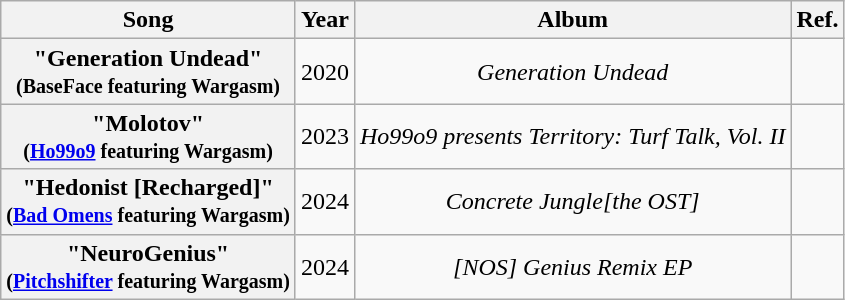<table class="wikitable plainrowheaders" style="text-align:center;">
<tr>
<th scope="col">Song</th>
<th scope="col">Year</th>
<th scope="col">Album</th>
<th scope="col">Ref.</th>
</tr>
<tr>
<th scope="row">"Generation Undead" <br><small>(BaseFace featuring Wargasm)</small></th>
<td>2020</td>
<td><em>Generation Undead</em></td>
<td></td>
</tr>
<tr>
<th scope="row">"Molotov"<br><small>(<a href='#'>Ho99o9</a> featuring Wargasm)</small></th>
<td>2023</td>
<td><em>Ho99o9 presents Territory: Turf Talk, Vol. II</em></td>
<td></td>
</tr>
<tr>
<th scope="row">"Hedonist [Recharged]"<br><small>(<a href='#'>Bad Omens</a> featuring Wargasm)</small></th>
<td>2024</td>
<td><em>Concrete Jungle[the OST]</em></td>
<td></td>
</tr>
<tr>
<th scope="row">"NeuroGenius"<br><small>(<a href='#'>Pitchshifter</a> featuring Wargasm)</small></th>
<td>2024</td>
<td><em>[NOS] Genius Remix EP</em></td>
<td></td>
</tr>
</table>
